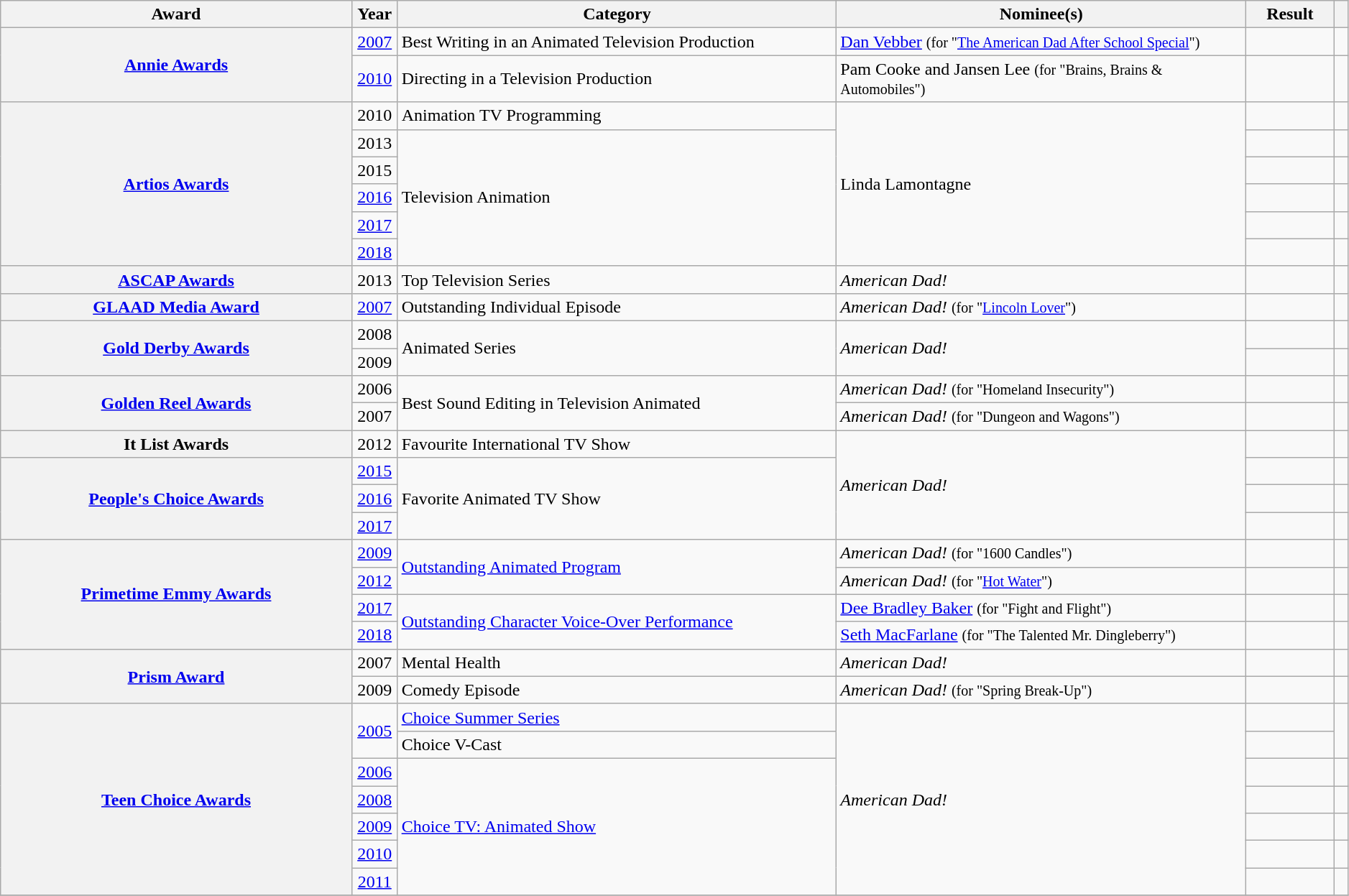<table class="wikitable sortable plainrowheaders" style="width:99%">
<tr>
<th scope="col" style="width:24%;">Award</th>
<th scope="col" style="width:3%;">Year</th>
<th scope="col" style="width:30%;">Category</th>
<th scope="col" style="width:28%;">Nominee(s)</th>
<th scope="col" style="width:6%;">Result</th>
<th scope="col" class="unsortable" style="width:1%;"></th>
</tr>
<tr>
<th scope="row" rowspan=2><a href='#'>Annie Awards</a></th>
<td style="text-align: center;"><a href='#'>2007</a></td>
<td>Best Writing in an Animated Television Production</td>
<td><a href='#'>Dan Vebber</a> <small>(for "<a href='#'>The American Dad After School Special</a>")</small></td>
<td></td>
<td align="center"></td>
</tr>
<tr>
<td style="text-align: center;"><a href='#'>2010</a></td>
<td>Directing in a Television Production</td>
<td>Pam Cooke and Jansen Lee <small>(for "Brains, Brains & Automobiles")</small></td>
<td></td>
<td align="center"></td>
</tr>
<tr>
<th scope="row" rowspan=6><a href='#'>Artios Awards</a></th>
<td style="text-align: center;">2010</td>
<td>Animation TV Programming</td>
<td rowspan=6>Linda Lamontagne</td>
<td></td>
<td align="center"></td>
</tr>
<tr>
<td style="text-align: center;">2013</td>
<td rowspan=5>Television Animation</td>
<td></td>
<td align="center"></td>
</tr>
<tr>
<td style="text-align: center;">2015</td>
<td></td>
<td align="center"></td>
</tr>
<tr>
<td style="text-align: center;"><a href='#'>2016</a></td>
<td></td>
<td align="center"></td>
</tr>
<tr>
<td style="text-align: center;"><a href='#'>2017</a></td>
<td></td>
<td align="center"></td>
</tr>
<tr>
<td style="text-align: center;"><a href='#'>2018</a></td>
<td></td>
<td align="center"></td>
</tr>
<tr>
<th scope="row"><a href='#'>ASCAP Awards</a></th>
<td style="text-align: center;">2013</td>
<td>Top Television Series</td>
<td><em>American Dad!</em></td>
<td></td>
<td align="center"></td>
</tr>
<tr>
<th scope="row"><a href='#'>GLAAD Media Award</a></th>
<td style="text-align: center;"><a href='#'>2007</a></td>
<td>Outstanding Individual Episode</td>
<td><em>American Dad!</em> <small>(for "<a href='#'>Lincoln Lover</a>")</small></td>
<td></td>
<td align="center"></td>
</tr>
<tr>
<th scope="row" rowspan="2"><a href='#'>Gold Derby Awards</a></th>
<td style="text-align: center;">2008</td>
<td rowspan="2">Animated Series</td>
<td rowspan="2"><em>American Dad!</em></td>
<td></td>
<td align="center"></td>
</tr>
<tr>
<td style="text-align: center;">2009</td>
<td></td>
<td align="center"></td>
</tr>
<tr>
<th scope="row" rowspan="2"><a href='#'>Golden Reel Awards</a></th>
<td style="text-align: center;">2006</td>
<td rowspan="2">Best Sound Editing in Television Animated</td>
<td><em>American Dad!</em> <small>(for "Homeland Insecurity")</small></td>
<td></td>
<td align="center"></td>
</tr>
<tr>
<td style="text-align: center;">2007</td>
<td><em>American Dad!</em> <small>(for "Dungeon and Wagons")</small></td>
<td></td>
<td align="center"></td>
</tr>
<tr>
<th scope="row">It List Awards</th>
<td style="text-align: center;">2012</td>
<td>Favourite International TV Show</td>
<td rowspan="4"><em>American Dad!</em></td>
<td></td>
<td align="center"></td>
</tr>
<tr>
<th scope="row" rowspan="3"><a href='#'>People's Choice Awards</a></th>
<td style="text-align: center;"><a href='#'>2015</a></td>
<td rowspan="3">Favorite Animated TV Show</td>
<td></td>
<td align="center"></td>
</tr>
<tr>
<td style="text-align: center;"><a href='#'>2016</a></td>
<td></td>
<td align="center"></td>
</tr>
<tr>
<td style="text-align: center;"><a href='#'>2017</a></td>
<td></td>
<td align="center"></td>
</tr>
<tr>
<th scope="row" rowspan="4"><a href='#'>Primetime Emmy Awards</a></th>
<td style="text-align: center;"><a href='#'>2009</a></td>
<td rowspan="2"><a href='#'>Outstanding Animated Program</a></td>
<td><em>American Dad!</em> <small>(for "1600 Candles")</small></td>
<td></td>
<td align="center"></td>
</tr>
<tr>
<td style="text-align: center;"><a href='#'>2012</a></td>
<td><em>American Dad!</em> <small>(for "<a href='#'>Hot Water</a>")</small></td>
<td></td>
<td align="center"></td>
</tr>
<tr>
<td style="text-align: center;"><a href='#'>2017</a></td>
<td rowspan="2"><a href='#'>Outstanding Character Voice-Over Performance</a></td>
<td><a href='#'>Dee Bradley Baker</a> <small>(for "Fight and Flight")</small></td>
<td></td>
<td align="center"></td>
</tr>
<tr>
<td style="text-align: center;"><a href='#'>2018</a></td>
<td><a href='#'>Seth MacFarlane</a> <small>(for "The Talented Mr. Dingleberry")</small></td>
<td></td>
<td align="center"></td>
</tr>
<tr>
<th scope="row" rowspan="2"><a href='#'>Prism Award</a></th>
<td style="text-align: center;">2007</td>
<td>Mental Health</td>
<td><em>American Dad!</em></td>
<td></td>
<td align="center"></td>
</tr>
<tr>
<td style="text-align: center;">2009</td>
<td>Comedy Episode</td>
<td><em>American Dad!</em> <small>(for "Spring Break-Up")</small></td>
<td></td>
<td align="center"></td>
</tr>
<tr>
<th scope="row" rowspan="7"><a href='#'>Teen Choice Awards</a></th>
<td style="text-align: center;" rowspan="2"><a href='#'>2005</a></td>
<td><a href='#'>Choice Summer Series</a></td>
<td rowspan="7"><em>American Dad!</em></td>
<td></td>
<td rowspan="2" align="center"></td>
</tr>
<tr>
<td>Choice V-Cast</td>
<td></td>
</tr>
<tr>
<td style="text-align: center;"><a href='#'>2006</a></td>
<td rowspan="5"><a href='#'>Choice TV: Animated Show</a></td>
<td></td>
<td align="center"></td>
</tr>
<tr>
<td style="text-align: center;"><a href='#'>2008</a></td>
<td></td>
<td align="center"></td>
</tr>
<tr>
<td style="text-align: center;"><a href='#'>2009</a></td>
<td></td>
<td align="center"></td>
</tr>
<tr>
<td style="text-align: center;"><a href='#'>2010</a></td>
<td></td>
<td align="center"><br></td>
</tr>
<tr>
<td style="text-align: center;"><a href='#'>2011</a></td>
<td></td>
<td align="center"></td>
</tr>
<tr>
</tr>
</table>
